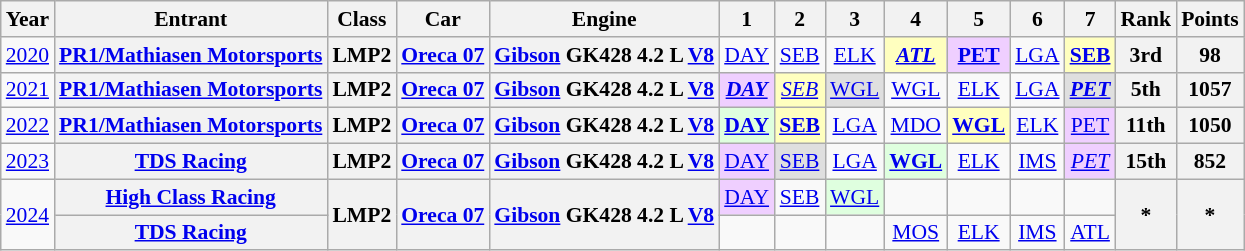<table class="wikitable" style="text-align:center; font-size:90%">
<tr>
<th>Year</th>
<th>Entrant</th>
<th>Class</th>
<th>Car</th>
<th>Engine</th>
<th>1</th>
<th>2</th>
<th>3</th>
<th>4</th>
<th>5</th>
<th>6</th>
<th>7</th>
<th>Rank</th>
<th>Points</th>
</tr>
<tr>
<td><a href='#'>2020</a></td>
<th><a href='#'>PR1/Mathiasen Motorsports</a></th>
<th>LMP2</th>
<th><a href='#'>Oreca 07</a></th>
<th><a href='#'>Gibson</a> GK428 4.2 L <a href='#'>V8</a></th>
<td style="background:#;"><a href='#'>DAY</a><br></td>
<td style="background:#;"><a href='#'>SEB</a><br></td>
<td style="background:#;"><a href='#'>ELK</a><br></td>
<td style="background:#FFFFBF;"><strong><em><a href='#'>ATL</a></em></strong><br></td>
<td style="background:#EFCFFF;"><strong><a href='#'>PET</a></strong><br> </td>
<td style="background:#;"><a href='#'>LGA</a><br></td>
<td style="background:#FFFFBF;"><strong><a href='#'>SEB</a></strong><br> </td>
<th>3rd</th>
<th>98</th>
</tr>
<tr>
<td><a href='#'>2021</a></td>
<th><a href='#'>PR1/Mathiasen Motorsports</a></th>
<th>LMP2</th>
<th><a href='#'>Oreca 07</a></th>
<th><a href='#'>Gibson</a> GK428 4.2 L <a href='#'>V8</a></th>
<td style="background:#EFCFFF;"><strong><em><a href='#'>DAY</a></em></strong><br></td>
<td style="background:#FFFFBF;"><em><a href='#'>SEB</a></em><br></td>
<td style="background:#DFDFDF;"><a href='#'>WGL</a><br></td>
<td style="background:#;"><a href='#'>WGL</a><br></td>
<td style="background:#;"><a href='#'>ELK</a><br></td>
<td style="background:#;"><a href='#'>LGA</a><br></td>
<td style="background:#DFDFDF;"><strong><em><a href='#'>PET</a></em></strong><br> </td>
<th>5th</th>
<th>1057</th>
</tr>
<tr>
<td><a href='#'>2022</a></td>
<th><a href='#'>PR1/Mathiasen Motorsports</a></th>
<th>LMP2</th>
<th><a href='#'>Oreca 07</a></th>
<th><a href='#'>Gibson</a> GK428 4.2 L <a href='#'>V8</a></th>
<td style="background:#DFFFDF;"><strong><a href='#'>DAY</a></strong><br></td>
<td style="background:#FFFFBF;"><strong><a href='#'>SEB</a></strong><br></td>
<td style="background:#;"><a href='#'>LGA</a><br></td>
<td style="background:#;"><a href='#'>MDO</a><br></td>
<td style="background:#FFFFBF;"><strong><a href='#'>WGL</a></strong><br></td>
<td style="background:#;"><a href='#'>ELK</a><br></td>
<td style="background:#EFCFFF;"><a href='#'>PET</a><br> </td>
<th>11th</th>
<th>1050</th>
</tr>
<tr>
<td><a href='#'>2023</a></td>
<th><a href='#'>TDS Racing</a></th>
<th>LMP2</th>
<th><a href='#'>Oreca 07</a></th>
<th><a href='#'>Gibson</a> GK428 4.2 L <a href='#'>V8</a></th>
<td style="background:#EFCFFF;"><a href='#'>DAY</a><br></td>
<td style="background:#DFDFDF;"><a href='#'>SEB</a><br></td>
<td style="background:#;"><a href='#'>LGA</a><br></td>
<td style="background:#DFFFDF;"><strong><a href='#'>WGL</a></strong><br></td>
<td style="background:#;"><a href='#'>ELK</a><br></td>
<td style="background:#;"><a href='#'>IMS</a><br></td>
<td style="background:#EFCFFF;"><em><a href='#'>PET</a></em><br> </td>
<th>15th</th>
<th>852</th>
</tr>
<tr>
<td rowspan=2><a href='#'>2024</a></td>
<th><a href='#'>High Class Racing</a></th>
<th rowspan=2>LMP2</th>
<th rowspan=2><a href='#'>Oreca 07</a></th>
<th rowspan=2><a href='#'>Gibson</a> GK428 4.2 L <a href='#'>V8</a></th>
<td style="background:#EFCFFF;"><a href='#'>DAY</a><br></td>
<td style="background:#;"><a href='#'>SEB</a><br></td>
<td style="background:#DFFFDF;"><a href='#'>WGL</a><br></td>
<td></td>
<td></td>
<td></td>
<td></td>
<th rowspan=2>*</th>
<th rowspan=2>*</th>
</tr>
<tr>
<th><a href='#'>TDS Racing</a></th>
<td></td>
<td></td>
<td></td>
<td style="background:#;"><a href='#'>MOS</a><br></td>
<td style="background:#;"><a href='#'>ELK</a><br></td>
<td style="background:#;"><a href='#'>IMS</a><br></td>
<td style="background:#;"><a href='#'>ATL</a><br></td>
</tr>
</table>
